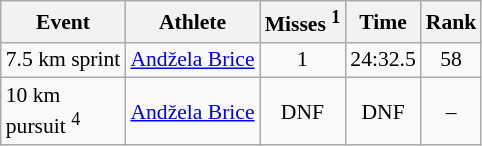<table class="wikitable" style="font-size:90%">
<tr>
<th>Event</th>
<th>Athlete</th>
<th>Misses <sup>1</sup></th>
<th>Time</th>
<th>Rank</th>
</tr>
<tr>
<td>7.5 km sprint</td>
<td><a href='#'>Andžela Brice</a></td>
<td align="center">1</td>
<td align="center">24:32.5</td>
<td align="center">58</td>
</tr>
<tr>
<td>10 km <br> pursuit <sup>4</sup></td>
<td><a href='#'>Andžela Brice</a></td>
<td align="center">DNF</td>
<td align="center">DNF</td>
<td align="center">–</td>
</tr>
</table>
